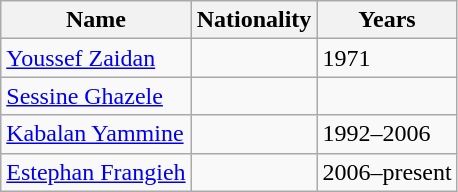<table class="wikitable" style="text-align: center">
<tr>
<th>Name</th>
<th>Nationality</th>
<th>Years</th>
</tr>
<tr>
<td align="left"><a href='#'>Youssef Zaidan</a></td>
<td></td>
<td align="left">1971</td>
</tr>
<tr>
<td align="left"><a href='#'>Sessine Ghazele</a></td>
<td></td>
<td align="left"></td>
</tr>
<tr>
<td align="left"><a href='#'>Kabalan Yammine</a></td>
<td></td>
<td align="left">1992–2006</td>
</tr>
<tr>
<td align="left"><a href='#'>Estephan Frangieh</a></td>
<td></td>
<td align="left">2006–present</td>
</tr>
</table>
